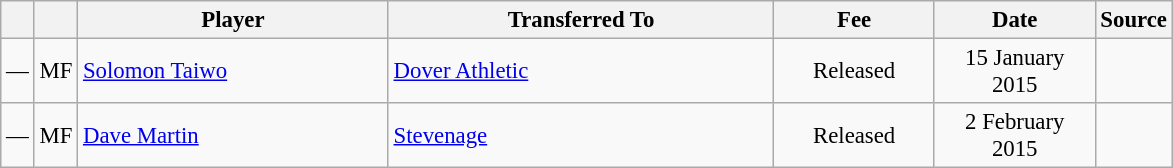<table class="wikitable plainrowheaders sortable" style="font-size:95%">
<tr>
<th></th>
<th></th>
<th scope="col" style="width:200px;">Player</th>
<th scope="col" style="width:250px;">Transferred To</th>
<th scope="col" style="width:100px;">Fee</th>
<th scope="col" style="width:100px;">Date</th>
<th>Source</th>
</tr>
<tr>
<td align=center>—</td>
<td align=center>MF</td>
<td> <a href='#'>Solomon Taiwo</a></td>
<td> <a href='#'>Dover Athletic</a></td>
<td align=center>Released</td>
<td align=center>15 January 2015</td>
<td align=center></td>
</tr>
<tr>
<td align=center>—</td>
<td align=center>MF</td>
<td> <a href='#'>Dave Martin</a></td>
<td> <a href='#'>Stevenage</a></td>
<td align=center>Released</td>
<td align=center>2 February 2015</td>
<td align=center></td>
</tr>
</table>
